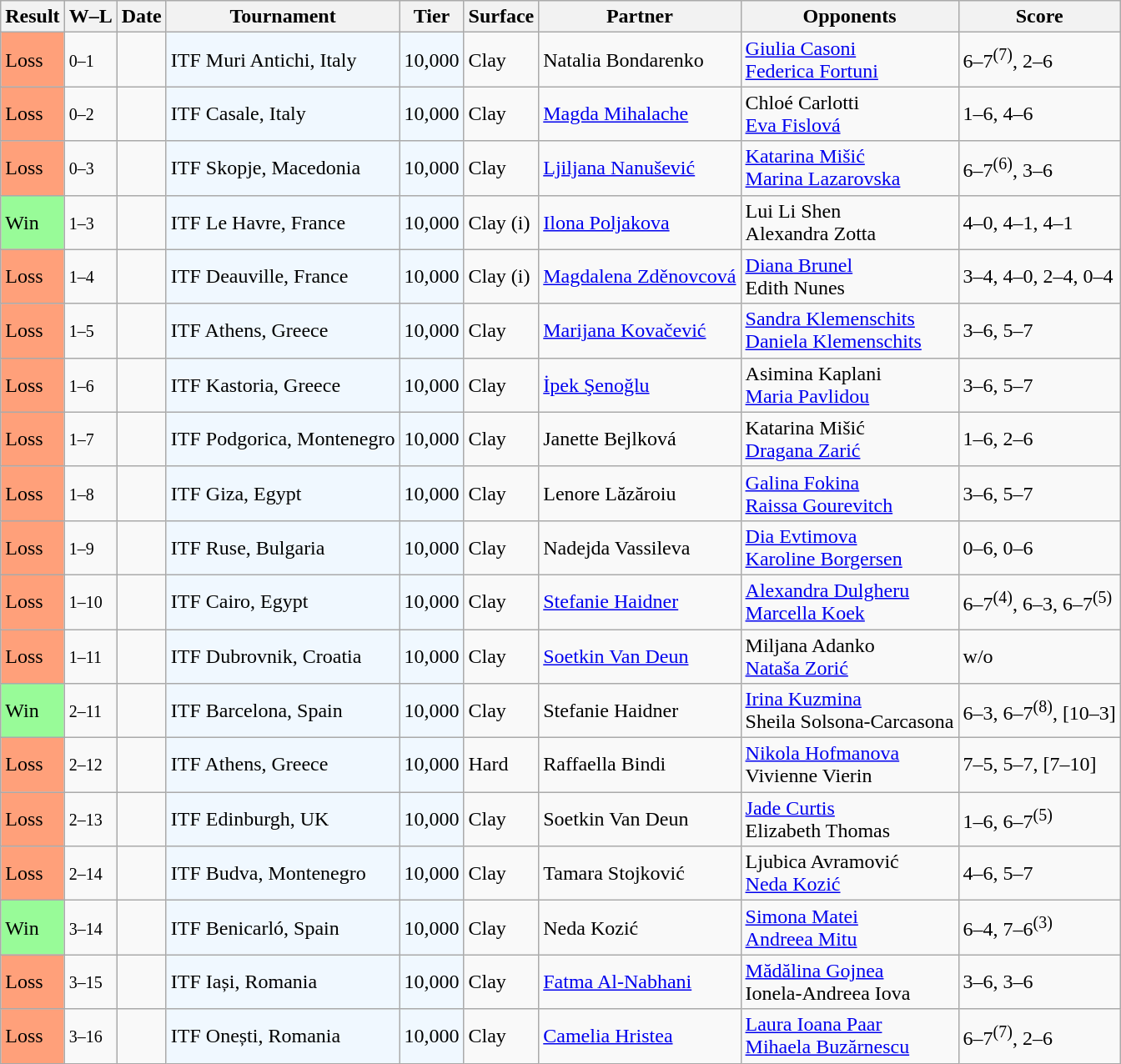<table class="sortable wikitable">
<tr>
<th>Result</th>
<th class="unsortable">W–L</th>
<th>Date</th>
<th>Tournament</th>
<th>Tier</th>
<th>Surface</th>
<th>Partner</th>
<th>Opponents</th>
<th class="unsortable">Score</th>
</tr>
<tr>
<td style="background:#ffa07a;">Loss</td>
<td><small>0–1</small></td>
<td></td>
<td style="background:#f0f8ff;">ITF Muri Antichi, Italy</td>
<td style="background:#f0f8ff;">10,000</td>
<td>Clay</td>
<td> Natalia Bondarenko</td>
<td> <a href='#'>Giulia Casoni</a> <br>  <a href='#'>Federica Fortuni</a></td>
<td>6–7<sup>(7)</sup>, 2–6</td>
</tr>
<tr>
<td style="background:#ffa07a;">Loss</td>
<td><small>0–2</small></td>
<td></td>
<td style="background:#f0f8ff;">ITF Casale, Italy</td>
<td style="background:#f0f8ff;">10,000</td>
<td>Clay</td>
<td> <a href='#'>Magda Mihalache</a></td>
<td> Chloé Carlotti <br>  <a href='#'>Eva Fislová</a></td>
<td>1–6, 4–6</td>
</tr>
<tr>
<td style="background:#ffa07a;">Loss</td>
<td><small>0–3</small></td>
<td></td>
<td style="background:#f0f8ff;">ITF Skopje, Macedonia</td>
<td style="background:#f0f8ff;">10,000</td>
<td>Clay</td>
<td> <a href='#'>Ljiljana Nanušević</a></td>
<td> <a href='#'>Katarina Mišić</a> <br>  <a href='#'>Marina Lazarovska</a></td>
<td>6–7<sup>(6)</sup>, 3–6</td>
</tr>
<tr>
<td style="background:#98fb98;">Win</td>
<td><small>1–3</small></td>
<td></td>
<td style="background:#f0f8ff;">ITF Le Havre, France</td>
<td style="background:#f0f8ff;">10,000</td>
<td>Clay (i)</td>
<td> <a href='#'>Ilona Poljakova</a></td>
<td> Lui Li Shen <br>  Alexandra Zotta</td>
<td>4–0, 4–1, 4–1</td>
</tr>
<tr>
<td style="background:#ffa07a;">Loss</td>
<td><small>1–4</small></td>
<td></td>
<td style="background:#f0f8ff;">ITF Deauville, France</td>
<td style="background:#f0f8ff;">10,000</td>
<td>Clay (i)</td>
<td> <a href='#'>Magdalena Zděnovcová</a></td>
<td> <a href='#'>Diana Brunel</a> <br>  Edith Nunes</td>
<td>3–4, 4–0, 2–4, 0–4</td>
</tr>
<tr>
<td style="background:#ffa07a;">Loss</td>
<td><small>1–5</small></td>
<td></td>
<td style="background:#f0f8ff;">ITF Athens, Greece</td>
<td style="background:#f0f8ff;">10,000</td>
<td>Clay</td>
<td> <a href='#'>Marijana Kovačević</a></td>
<td> <a href='#'>Sandra Klemenschits</a> <br>  <a href='#'>Daniela Klemenschits</a></td>
<td>3–6, 5–7</td>
</tr>
<tr>
<td style="background:#ffa07a;">Loss</td>
<td><small>1–6</small></td>
<td></td>
<td style="background:#f0f8ff;">ITF Kastoria, Greece</td>
<td style="background:#f0f8ff;">10,000</td>
<td>Clay</td>
<td> <a href='#'>İpek Şenoğlu</a></td>
<td> Asimina Kaplani <br>  <a href='#'>Maria Pavlidou</a></td>
<td>3–6, 5–7</td>
</tr>
<tr>
<td style="background:#ffa07a;">Loss</td>
<td><small>1–7</small></td>
<td></td>
<td style="background:#f0f8ff;">ITF Podgorica, Montenegro</td>
<td style="background:#f0f8ff;">10,000</td>
<td>Clay</td>
<td> Janette Bejlková</td>
<td> Katarina Mišić <br>  <a href='#'>Dragana Zarić</a></td>
<td>1–6, 2–6</td>
</tr>
<tr>
<td style="background:#ffa07a;">Loss</td>
<td><small>1–8</small></td>
<td></td>
<td style="background:#f0f8ff;">ITF Giza, Egypt</td>
<td style="background:#f0f8ff;">10,000</td>
<td>Clay</td>
<td> Lenore Lăzăroiu</td>
<td> <a href='#'>Galina Fokina</a> <br>  <a href='#'>Raissa Gourevitch</a></td>
<td>3–6, 5–7</td>
</tr>
<tr>
<td style="background:#ffa07a;">Loss</td>
<td><small>1–9</small></td>
<td></td>
<td style="background:#f0f8ff;">ITF Ruse, Bulgaria</td>
<td style="background:#f0f8ff;">10,000</td>
<td>Clay</td>
<td> Nadejda Vassileva</td>
<td> <a href='#'>Dia Evtimova</a> <br>  <a href='#'>Karoline Borgersen</a></td>
<td>0–6, 0–6</td>
</tr>
<tr>
<td style="background:#ffa07a;">Loss</td>
<td><small>1–10</small></td>
<td></td>
<td style="background:#f0f8ff;">ITF Cairo, Egypt</td>
<td style="background:#f0f8ff;">10,000</td>
<td>Clay</td>
<td> <a href='#'>Stefanie Haidner</a></td>
<td> <a href='#'>Alexandra Dulgheru</a> <br>  <a href='#'>Marcella Koek</a></td>
<td>6–7<sup>(4)</sup>, 6–3, 6–7<sup>(5)</sup></td>
</tr>
<tr>
<td style="background:#ffa07a;">Loss</td>
<td><small>1–11</small></td>
<td></td>
<td style="background:#f0f8ff;">ITF Dubrovnik, Croatia</td>
<td style="background:#f0f8ff;">10,000</td>
<td>Clay</td>
<td> <a href='#'>Soetkin Van Deun</a></td>
<td> Miljana Adanko <br>  <a href='#'>Nataša Zorić</a></td>
<td>w/o</td>
</tr>
<tr>
<td style="background:#98fb98;">Win</td>
<td><small>2–11</small></td>
<td></td>
<td style="background:#f0f8ff;">ITF Barcelona, Spain</td>
<td style="background:#f0f8ff;">10,000</td>
<td>Clay</td>
<td> Stefanie Haidner</td>
<td> <a href='#'>Irina Kuzmina</a> <br>  Sheila Solsona-Carcasona</td>
<td>6–3, 6–7<sup>(8)</sup>, [10–3]</td>
</tr>
<tr>
<td style="background:#ffa07a;">Loss</td>
<td><small>2–12</small></td>
<td></td>
<td style="background:#f0f8ff;">ITF Athens, Greece</td>
<td style="background:#f0f8ff;">10,000</td>
<td>Hard</td>
<td> Raffaella Bindi</td>
<td> <a href='#'>Nikola Hofmanova</a> <br>  Vivienne Vierin</td>
<td>7–5, 5–7, [7–10]</td>
</tr>
<tr>
<td style="background:#ffa07a;">Loss</td>
<td><small>2–13</small></td>
<td></td>
<td style="background:#f0f8ff;">ITF Edinburgh, UK</td>
<td style="background:#f0f8ff;">10,000</td>
<td>Clay</td>
<td> Soetkin Van Deun</td>
<td> <a href='#'>Jade Curtis</a> <br>  Elizabeth Thomas</td>
<td>1–6, 6–7<sup>(5)</sup></td>
</tr>
<tr>
<td style="background:#ffa07a;">Loss</td>
<td><small>2–14</small></td>
<td></td>
<td style="background:#f0f8ff;">ITF Budva, Montenegro</td>
<td style="background:#f0f8ff;">10,000</td>
<td>Clay</td>
<td> Tamara Stojković</td>
<td> Ljubica Avramović <br>  <a href='#'>Neda Kozić</a></td>
<td>4–6, 5–7</td>
</tr>
<tr>
<td style="background:#98fb98;">Win</td>
<td><small>3–14</small></td>
<td></td>
<td style="background:#f0f8ff;">ITF Benicarló, Spain</td>
<td style="background:#f0f8ff;">10,000</td>
<td>Clay</td>
<td> Neda Kozić</td>
<td> <a href='#'>Simona Matei</a> <br>  <a href='#'>Andreea Mitu</a></td>
<td>6–4, 7–6<sup>(3)</sup></td>
</tr>
<tr>
<td style="background:#ffa07a;">Loss</td>
<td><small>3–15</small></td>
<td></td>
<td style="background:#f0f8ff;">ITF Iași, Romania</td>
<td style="background:#f0f8ff;">10,000</td>
<td>Clay</td>
<td> <a href='#'>Fatma Al-Nabhani</a></td>
<td> <a href='#'>Mădălina Gojnea</a> <br>  Ionela-Andreea Iova</td>
<td>3–6, 3–6</td>
</tr>
<tr>
<td style="background:#ffa07a;">Loss</td>
<td><small>3–16</small></td>
<td></td>
<td style="background:#f0f8ff;">ITF Onești, Romania</td>
<td style="background:#f0f8ff;">10,000</td>
<td>Clay</td>
<td> <a href='#'>Camelia Hristea</a></td>
<td> <a href='#'>Laura Ioana Paar</a> <br>  <a href='#'>Mihaela Buzărnescu</a></td>
<td>6–7<sup>(7)</sup>, 2–6</td>
</tr>
</table>
